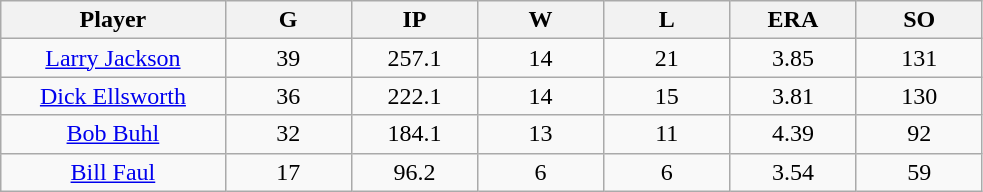<table class="wikitable sortable">
<tr>
<th bgcolor="#DDDDFF" width="16%">Player</th>
<th bgcolor="#DDDDFF" width="9%">G</th>
<th bgcolor="#DDDDFF" width="9%">IP</th>
<th bgcolor="#DDDDFF" width="9%">W</th>
<th bgcolor="#DDDDFF" width="9%">L</th>
<th bgcolor="#DDDDFF" width="9%">ERA</th>
<th bgcolor="#DDDDFF" width="9%">SO</th>
</tr>
<tr align="center">
<td><a href='#'>Larry Jackson</a></td>
<td>39</td>
<td>257.1</td>
<td>14</td>
<td>21</td>
<td>3.85</td>
<td>131</td>
</tr>
<tr align="center">
<td><a href='#'>Dick Ellsworth</a></td>
<td>36</td>
<td>222.1</td>
<td>14</td>
<td>15</td>
<td>3.81</td>
<td>130</td>
</tr>
<tr align="center">
<td><a href='#'>Bob Buhl</a></td>
<td>32</td>
<td>184.1</td>
<td>13</td>
<td>11</td>
<td>4.39</td>
<td>92</td>
</tr>
<tr align="center">
<td><a href='#'>Bill Faul</a></td>
<td>17</td>
<td>96.2</td>
<td>6</td>
<td>6</td>
<td>3.54</td>
<td>59</td>
</tr>
</table>
